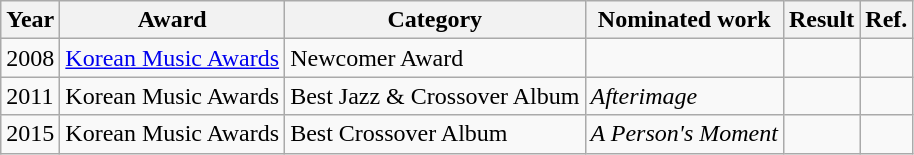<table class="wikitable">
<tr>
<th>Year</th>
<th>Award</th>
<th>Category</th>
<th>Nominated work</th>
<th>Result</th>
<th>Ref.</th>
</tr>
<tr>
<td>2008</td>
<td><a href='#'>Korean Music Awards</a></td>
<td>Newcomer Award</td>
<td></td>
<td></td>
<td></td>
</tr>
<tr>
<td>2011</td>
<td>Korean Music Awards</td>
<td>Best Jazz & Crossover Album</td>
<td><em>Afterimage</em></td>
<td></td>
<td></td>
</tr>
<tr>
<td>2015</td>
<td>Korean Music Awards</td>
<td>Best Crossover Album</td>
<td><em>A Person's Moment</em></td>
<td></td>
<td></td>
</tr>
</table>
